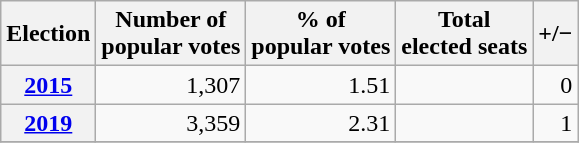<table class="wikitable" style="text-align: right;">
<tr align=center>
<th>Election</th>
<th>Number of<br>popular votes</th>
<th>% of<br>popular votes</th>
<th>Total<br>elected seats</th>
<th>+/−</th>
</tr>
<tr>
<th><a href='#'>2015</a></th>
<td>1,307</td>
<td>1.51</td>
<td></td>
<td>0</td>
</tr>
<tr>
<th><a href='#'>2019</a></th>
<td>3,359</td>
<td>2.31</td>
<td></td>
<td>1</td>
</tr>
<tr>
</tr>
</table>
